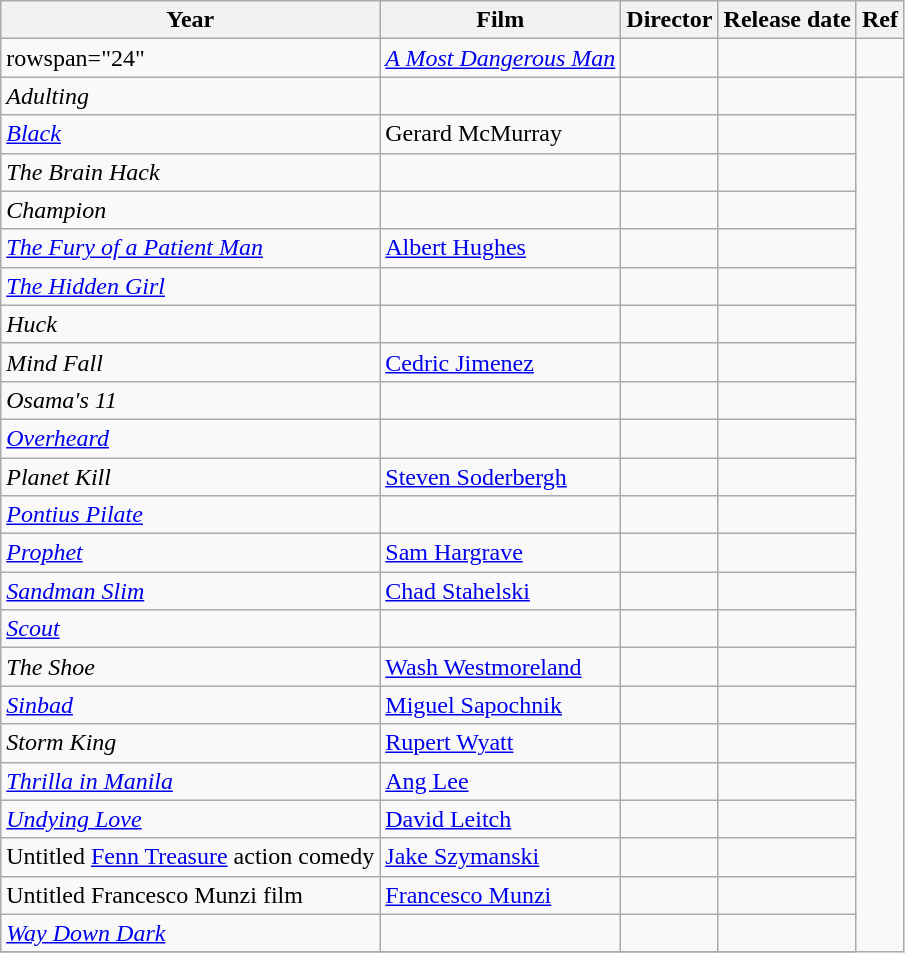<table class="wikitable plainrowheaders" border="1">
<tr>
<th scope="col">Year</th>
<th scope="col">Film</th>
<th scope="col">Director</th>
<th scope="col">Release date</th>
<th scope="col">Ref</th>
</tr>
<tr>
<td>rowspan="24" </td>
<td><em><a href='#'>A Most Dangerous Man</a></em></td>
<td></td>
<td></td>
<td></td>
</tr>
<tr>
<td><em>Adulting</em></td>
<td></td>
<td></td>
<td></td>
</tr>
<tr>
<td><em><a href='#'>Black</a></em></td>
<td>Gerard McMurray</td>
<td></td>
<td></td>
</tr>
<tr>
<td><em>The Brain Hack</em></td>
<td></td>
<td></td>
<td></td>
</tr>
<tr>
<td><em>Champion</em></td>
<td></td>
<td></td>
<td></td>
</tr>
<tr>
<td><em><a href='#'>The Fury of a Patient Man</a></em></td>
<td><a href='#'>Albert Hughes</a></td>
<td></td>
<td></td>
</tr>
<tr>
<td><em><a href='#'>The Hidden Girl</a></em></td>
<td></td>
<td></td>
<td></td>
</tr>
<tr>
<td><em>Huck</em></td>
<td></td>
<td></td>
<td></td>
</tr>
<tr>
<td><em>Mind Fall</em></td>
<td><a href='#'>Cedric Jimenez</a></td>
<td></td>
<td></td>
</tr>
<tr>
<td><em>Osama's 11</em></td>
<td></td>
<td></td>
<td></td>
</tr>
<tr>
<td><em><a href='#'>Overheard</a></em></td>
<td></td>
<td></td>
<td></td>
</tr>
<tr>
<td><em>Planet Kill</em></td>
<td><a href='#'>Steven Soderbergh</a></td>
<td></td>
<td></td>
</tr>
<tr>
<td><em><a href='#'>Pontius Pilate</a></em></td>
<td></td>
<td></td>
<td></td>
</tr>
<tr>
<td><em><a href='#'>Prophet</a></em></td>
<td><a href='#'>Sam Hargrave</a></td>
<td></td>
<td></td>
</tr>
<tr>
<td><em><a href='#'>Sandman Slim</a></em></td>
<td><a href='#'>Chad Stahelski</a></td>
<td></td>
<td></td>
</tr>
<tr>
<td><em><a href='#'>Scout</a></em></td>
<td></td>
<td></td>
<td></td>
</tr>
<tr>
<td><em>The Shoe</em></td>
<td><a href='#'>Wash Westmoreland</a></td>
<td></td>
<td></td>
</tr>
<tr>
<td><em><a href='#'>Sinbad</a></em></td>
<td><a href='#'>Miguel Sapochnik</a></td>
<td></td>
<td></td>
</tr>
<tr>
<td><em>Storm King</em></td>
<td><a href='#'>Rupert Wyatt</a></td>
<td></td>
<td></td>
</tr>
<tr>
<td><em><a href='#'>Thrilla in Manila</a></em></td>
<td><a href='#'>Ang Lee</a></td>
<td></td>
<td></td>
</tr>
<tr>
<td><em><a href='#'>Undying Love</a></em></td>
<td><a href='#'>David Leitch</a></td>
<td></td>
<td></td>
</tr>
<tr>
<td>Untitled <a href='#'>Fenn Treasure</a> action comedy</td>
<td><a href='#'>Jake Szymanski</a></td>
<td></td>
<td></td>
</tr>
<tr>
<td>Untitled Francesco Munzi film</td>
<td><a href='#'>Francesco Munzi</a></td>
<td></td>
<td></td>
</tr>
<tr>
<td><em><a href='#'>Way Down Dark</a></em></td>
<td></td>
<td></td>
<td></td>
</tr>
<tr>
</tr>
</table>
